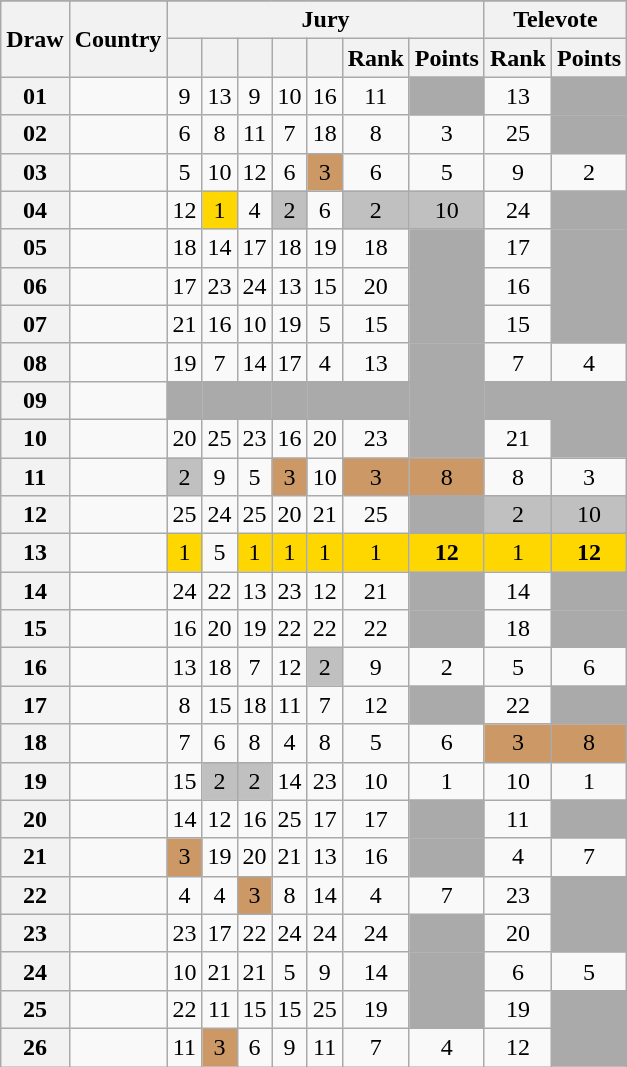<table class="sortable wikitable collapsible plainrowheaders" style="text-align:center;">
<tr>
</tr>
<tr>
<th scope="col" rowspan="2">Draw</th>
<th scope="col" rowspan="2">Country</th>
<th scope="col" colspan="7">Jury</th>
<th scope="col" colspan="2">Televote</th>
</tr>
<tr>
<th scope="col"><small></small></th>
<th scope="col"><small></small></th>
<th scope="col"><small></small></th>
<th scope="col"><small></small></th>
<th scope="col"><small></small></th>
<th scope="col">Rank</th>
<th scope="col">Points</th>
<th scope="col">Rank</th>
<th scope="col">Points</th>
</tr>
<tr>
<th scope="row" style="text-align:center;">01</th>
<td style="text-align:left;"></td>
<td>9</td>
<td>13</td>
<td>9</td>
<td>10</td>
<td>16</td>
<td>11</td>
<td style="background:#AAAAAA;"></td>
<td>13</td>
<td style="background:#AAAAAA;"></td>
</tr>
<tr>
<th scope="row" style="text-align:center;">02</th>
<td style="text-align:left;"></td>
<td>6</td>
<td>8</td>
<td>11</td>
<td>7</td>
<td>18</td>
<td>8</td>
<td>3</td>
<td>25</td>
<td style="background:#AAAAAA;"></td>
</tr>
<tr>
<th scope="row" style="text-align:center;">03</th>
<td style="text-align:left;"></td>
<td>5</td>
<td>10</td>
<td>12</td>
<td>6</td>
<td style="background:#CC9966;">3</td>
<td>6</td>
<td>5</td>
<td>9</td>
<td>2</td>
</tr>
<tr>
<th scope="row" style="text-align:center;">04</th>
<td style="text-align:left;"></td>
<td>12</td>
<td style="background:gold;">1</td>
<td>4</td>
<td style="background:silver;">2</td>
<td>6</td>
<td style="background:silver;">2</td>
<td style="background:silver;">10</td>
<td>24</td>
<td style="background:#AAAAAA;"></td>
</tr>
<tr>
<th scope="row" style="text-align:center;">05</th>
<td style="text-align:left;"></td>
<td>18</td>
<td>14</td>
<td>17</td>
<td>18</td>
<td>19</td>
<td>18</td>
<td style="background:#AAAAAA;"></td>
<td>17</td>
<td style="background:#AAAAAA;"></td>
</tr>
<tr>
<th scope="row" style="text-align:center;">06</th>
<td style="text-align:left;"></td>
<td>17</td>
<td>23</td>
<td>24</td>
<td>13</td>
<td>15</td>
<td>20</td>
<td style="background:#AAAAAA;"></td>
<td>16</td>
<td style="background:#AAAAAA;"></td>
</tr>
<tr>
<th scope="row" style="text-align:center;">07</th>
<td style="text-align:left;"></td>
<td>21</td>
<td>16</td>
<td>10</td>
<td>19</td>
<td>5</td>
<td>15</td>
<td style="background:#AAAAAA;"></td>
<td>15</td>
<td style="background:#AAAAAA;"></td>
</tr>
<tr>
<th scope="row" style="text-align:center;">08</th>
<td style="text-align:left;"></td>
<td>19</td>
<td>7</td>
<td>14</td>
<td>17</td>
<td>4</td>
<td>13</td>
<td style="background:#AAAAAA;"></td>
<td>7</td>
<td>4</td>
</tr>
<tr class="sortbottom">
<th scope="row" style="text-align:center;">09</th>
<td style="text-align:left;"></td>
<td style="background:#AAAAAA;"></td>
<td style="background:#AAAAAA;"></td>
<td style="background:#AAAAAA;"></td>
<td style="background:#AAAAAA;"></td>
<td style="background:#AAAAAA;"></td>
<td style="background:#AAAAAA;"></td>
<td style="background:#AAAAAA;"></td>
<td style="background:#AAAAAA;"></td>
<td style="background:#AAAAAA;"></td>
</tr>
<tr>
<th scope="row" style="text-align:center;">10</th>
<td style="text-align:left;"></td>
<td>20</td>
<td>25</td>
<td>23</td>
<td>16</td>
<td>20</td>
<td>23</td>
<td style="background:#AAAAAA;"></td>
<td>21</td>
<td style="background:#AAAAAA;"></td>
</tr>
<tr>
<th scope="row" style="text-align:center;">11</th>
<td style="text-align:left;"></td>
<td style="background:silver;">2</td>
<td>9</td>
<td>5</td>
<td style="background:#CC9966;">3</td>
<td>10</td>
<td style="background:#CC9966;">3</td>
<td style="background:#CC9966;">8</td>
<td>8</td>
<td>3</td>
</tr>
<tr>
<th scope="row" style="text-align:center;">12</th>
<td style="text-align:left;"></td>
<td>25</td>
<td>24</td>
<td>25</td>
<td>20</td>
<td>21</td>
<td>25</td>
<td style="background:#AAAAAA;"></td>
<td style="background:silver;">2</td>
<td style="background:silver;">10</td>
</tr>
<tr>
<th scope="row" style="text-align:center;">13</th>
<td style="text-align:left;"></td>
<td style="background:gold;">1</td>
<td>5</td>
<td style="background:gold;">1</td>
<td style="background:gold;">1</td>
<td style="background:gold;">1</td>
<td style="background:gold;">1</td>
<td style="background:gold;"><strong>12</strong></td>
<td style="background:gold;">1</td>
<td style="background:gold;"><strong>12</strong></td>
</tr>
<tr>
<th scope="row" style="text-align:center;">14</th>
<td style="text-align:left;"></td>
<td>24</td>
<td>22</td>
<td>13</td>
<td>23</td>
<td>12</td>
<td>21</td>
<td style="background:#AAAAAA;"></td>
<td>14</td>
<td style="background:#AAAAAA;"></td>
</tr>
<tr>
<th scope="row" style="text-align:center;">15</th>
<td style="text-align:left;"></td>
<td>16</td>
<td>20</td>
<td>19</td>
<td>22</td>
<td>22</td>
<td>22</td>
<td style="background:#AAAAAA;"></td>
<td>18</td>
<td style="background:#AAAAAA;"></td>
</tr>
<tr>
<th scope="row" style="text-align:center;">16</th>
<td style="text-align:left;"></td>
<td>13</td>
<td>18</td>
<td>7</td>
<td>12</td>
<td style="background:silver;">2</td>
<td>9</td>
<td>2</td>
<td>5</td>
<td>6</td>
</tr>
<tr>
<th scope="row" style="text-align:center;">17</th>
<td style="text-align:left;"></td>
<td>8</td>
<td>15</td>
<td>18</td>
<td>11</td>
<td>7</td>
<td>12</td>
<td style="background:#AAAAAA;"></td>
<td>22</td>
<td style="background:#AAAAAA;"></td>
</tr>
<tr>
<th scope="row" style="text-align:center;">18</th>
<td style="text-align:left;"></td>
<td>7</td>
<td>6</td>
<td>8</td>
<td>4</td>
<td>8</td>
<td>5</td>
<td>6</td>
<td style="background:#CC9966;">3</td>
<td style="background:#CC9966;">8</td>
</tr>
<tr>
<th scope="row" style="text-align:center;">19</th>
<td style="text-align:left;"></td>
<td>15</td>
<td style="background:silver;">2</td>
<td style="background:silver;">2</td>
<td>14</td>
<td>23</td>
<td>10</td>
<td>1</td>
<td>10</td>
<td>1</td>
</tr>
<tr>
<th scope="row" style="text-align:center;">20</th>
<td style="text-align:left;"></td>
<td>14</td>
<td>12</td>
<td>16</td>
<td>25</td>
<td>17</td>
<td>17</td>
<td style="background:#AAAAAA;"></td>
<td>11</td>
<td style="background:#AAAAAA;"></td>
</tr>
<tr>
<th scope="row" style="text-align:center;">21</th>
<td style="text-align:left;"></td>
<td style="background:#CC9966;">3</td>
<td>19</td>
<td>20</td>
<td>21</td>
<td>13</td>
<td>16</td>
<td style="background:#AAAAAA;"></td>
<td>4</td>
<td>7</td>
</tr>
<tr>
<th scope="row" style="text-align:center;">22</th>
<td style="text-align:left;"></td>
<td>4</td>
<td>4</td>
<td style="background:#CC9966;">3</td>
<td>8</td>
<td>14</td>
<td>4</td>
<td>7</td>
<td>23</td>
<td style="background:#AAAAAA;"></td>
</tr>
<tr>
<th scope="row" style="text-align:center;">23</th>
<td style="text-align:left;"></td>
<td>23</td>
<td>17</td>
<td>22</td>
<td>24</td>
<td>24</td>
<td>24</td>
<td style="background:#AAAAAA;"></td>
<td>20</td>
<td style="background:#AAAAAA;"></td>
</tr>
<tr>
<th scope="row" style="text-align:center;">24</th>
<td style="text-align:left;"></td>
<td>10</td>
<td>21</td>
<td>21</td>
<td>5</td>
<td>9</td>
<td>14</td>
<td style="background:#AAAAAA;"></td>
<td>6</td>
<td>5</td>
</tr>
<tr>
<th scope="row" style="text-align:center;">25</th>
<td style="text-align:left;"></td>
<td>22</td>
<td>11</td>
<td>15</td>
<td>15</td>
<td>25</td>
<td>19</td>
<td style="background:#AAAAAA;"></td>
<td>19</td>
<td style="background:#AAAAAA;"></td>
</tr>
<tr>
<th scope="row" style="text-align:center;">26</th>
<td style="text-align:left;"></td>
<td>11</td>
<td style="background:#CC9966;">3</td>
<td>6</td>
<td>9</td>
<td>11</td>
<td>7</td>
<td>4</td>
<td>12</td>
<td style="background:#AAAAAA;"></td>
</tr>
</table>
